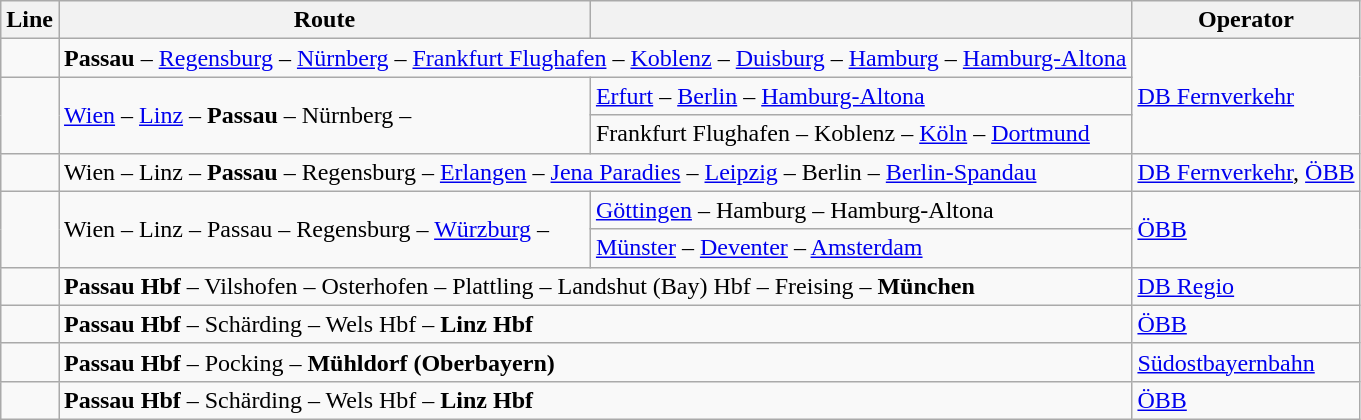<table class="wikitable">
<tr>
<th>Line</th>
<th>Route</th>
<th></th>
<th>Operator</th>
</tr>
<tr>
<td></td>
<td colspan="2"><strong>Passau</strong> – <a href='#'>Regensburg</a> – <a href='#'>Nürnberg</a> – <a href='#'>Frankfurt Flughafen</a> – <a href='#'>Koblenz</a> – <a href='#'>Duisburg</a> – <a href='#'>Hamburg</a> – <a href='#'>Hamburg-Altona</a></td>
<td rowspan="3"><a href='#'>DB Fernverkehr</a></td>
</tr>
<tr>
<td rowspan="2"></td>
<td rowspan="2"><a href='#'>Wien</a> – <a href='#'>Linz</a> – <strong>Passau</strong> – Nürnberg –</td>
<td><a href='#'>Erfurt</a> – <a href='#'>Berlin</a> – <a href='#'>Hamburg-Altona</a></td>
</tr>
<tr>
<td>Frankfurt Flughafen – Koblenz – <a href='#'>Köln</a> – <a href='#'>Dortmund</a></td>
</tr>
<tr>
<td></td>
<td colspan="2">Wien – Linz – <strong>Passau</strong> – Regensburg – <a href='#'>Erlangen</a> – <a href='#'>Jena Paradies</a> – <a href='#'>Leipzig</a> – Berlin – <a href='#'>Berlin-Spandau</a></td>
<td><a href='#'>DB Fernverkehr</a>, <a href='#'>ÖBB</a></td>
</tr>
<tr>
<td rowspan="2"></td>
<td rowspan="2">Wien – Linz – Passau – Regensburg – <a href='#'>Würzburg</a> –</td>
<td><a href='#'>Göttingen</a> – Hamburg – Hamburg-Altona</td>
<td rowspan="2"><a href='#'>ÖBB</a></td>
</tr>
<tr>
<td><a href='#'>Münster</a> – <a href='#'>Deventer</a> – <a href='#'>Amsterdam</a></td>
</tr>
<tr>
<td></td>
<td colspan="2"><strong>Passau Hbf</strong> – Vilshofen – Osterhofen – Plattling – Landshut (Bay) Hbf – Freising – <strong>München</strong></td>
<td><a href='#'>DB Regio</a></td>
</tr>
<tr>
<td></td>
<td colspan="2"><strong>Passau Hbf</strong> – Schärding – Wels Hbf – <strong>Linz Hbf</strong></td>
<td><a href='#'>ÖBB</a></td>
</tr>
<tr>
<td></td>
<td colspan="2"><strong>Passau Hbf</strong> – Pocking – <strong>Mühldorf (Oberbayern)</strong></td>
<td><a href='#'>Südostbayernbahn</a></td>
</tr>
<tr>
<td></td>
<td colspan="2"><strong>Passau Hbf</strong> – Schärding – Wels Hbf – <strong>Linz Hbf</strong></td>
<td><a href='#'>ÖBB</a></td>
</tr>
</table>
